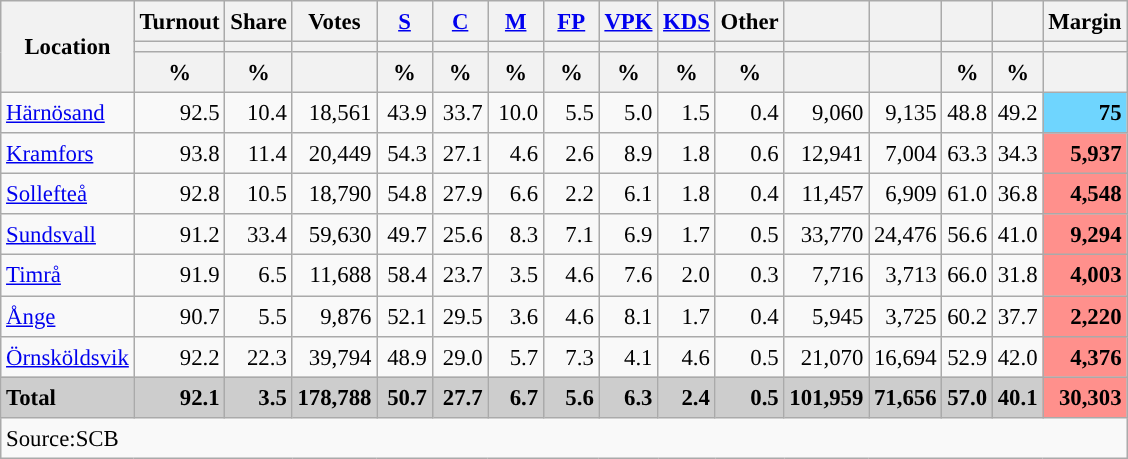<table class="wikitable sortable" style="text-align:right; font-size:95%; line-height:20px;">
<tr>
<th rowspan="3">Location</th>
<th>Turnout</th>
<th>Share</th>
<th>Votes</th>
<th width="30px" class="unsortable"><a href='#'>S</a></th>
<th width="30px" class="unsortable"><a href='#'>C</a></th>
<th width="30px" class="unsortable"><a href='#'>M</a></th>
<th width="30px" class="unsortable"><a href='#'>FP</a></th>
<th width="30px" class="unsortable"><a href='#'>VPK</a></th>
<th width="30px" class="unsortable"><a href='#'>KDS</a></th>
<th width="30px" class="unsortable">Other</th>
<th></th>
<th></th>
<th></th>
<th></th>
<th>Margin</th>
</tr>
<tr>
<th></th>
<th></th>
<th></th>
<th style="background:"></th>
<th style="background:"></th>
<th style="background:"></th>
<th style="background:"></th>
<th style="background:"></th>
<th style="background:"></th>
<th style="background:"></th>
<th style="background:"></th>
<th style="background:"></th>
<th style="background:"></th>
<th style="background:"></th>
<th></th>
</tr>
<tr>
<th data-sort-type="number">%</th>
<th data-sort-type="number">%</th>
<th></th>
<th data-sort-type="number">%</th>
<th data-sort-type="number">%</th>
<th data-sort-type="number">%</th>
<th data-sort-type="number">%</th>
<th data-sort-type="number">%</th>
<th data-sort-type="number">%</th>
<th data-sort-type="number">%</th>
<th data-sort-type="number"></th>
<th data-sort-type="number"></th>
<th data-sort-type="number">%</th>
<th data-sort-type="number">%</th>
<th data-sort-type="number"></th>
</tr>
<tr>
<td align=left><a href='#'>Härnösand</a></td>
<td>92.5</td>
<td>10.4</td>
<td>18,561</td>
<td>43.9</td>
<td>33.7</td>
<td>10.0</td>
<td>5.5</td>
<td>5.0</td>
<td>1.5</td>
<td>0.4</td>
<td>9,060</td>
<td>9,135</td>
<td>48.8</td>
<td>49.2</td>
<td bgcolor=#6fd5fe><strong>75</strong></td>
</tr>
<tr>
<td align=left><a href='#'>Kramfors</a></td>
<td>93.8</td>
<td>11.4</td>
<td>20,449</td>
<td>54.3</td>
<td>27.1</td>
<td>4.6</td>
<td>2.6</td>
<td>8.9</td>
<td>1.8</td>
<td>0.6</td>
<td>12,941</td>
<td>7,004</td>
<td>63.3</td>
<td>34.3</td>
<td bgcolor=#ff908c><strong>5,937</strong></td>
</tr>
<tr>
<td align=left><a href='#'>Sollefteå</a></td>
<td>92.8</td>
<td>10.5</td>
<td>18,790</td>
<td>54.8</td>
<td>27.9</td>
<td>6.6</td>
<td>2.2</td>
<td>6.1</td>
<td>1.8</td>
<td>0.4</td>
<td>11,457</td>
<td>6,909</td>
<td>61.0</td>
<td>36.8</td>
<td bgcolor=#ff908c><strong>4,548</strong></td>
</tr>
<tr>
<td align=left><a href='#'>Sundsvall</a></td>
<td>91.2</td>
<td>33.4</td>
<td>59,630</td>
<td>49.7</td>
<td>25.6</td>
<td>8.3</td>
<td>7.1</td>
<td>6.9</td>
<td>1.7</td>
<td>0.5</td>
<td>33,770</td>
<td>24,476</td>
<td>56.6</td>
<td>41.0</td>
<td bgcolor=#ff908c><strong>9,294</strong></td>
</tr>
<tr>
<td align=left><a href='#'>Timrå</a></td>
<td>91.9</td>
<td>6.5</td>
<td>11,688</td>
<td>58.4</td>
<td>23.7</td>
<td>3.5</td>
<td>4.6</td>
<td>7.6</td>
<td>2.0</td>
<td>0.3</td>
<td>7,716</td>
<td>3,713</td>
<td>66.0</td>
<td>31.8</td>
<td bgcolor=#ff908c><strong>4,003</strong></td>
</tr>
<tr>
<td align=left><a href='#'>Ånge</a></td>
<td>90.7</td>
<td>5.5</td>
<td>9,876</td>
<td>52.1</td>
<td>29.5</td>
<td>3.6</td>
<td>4.6</td>
<td>8.1</td>
<td>1.7</td>
<td>0.4</td>
<td>5,945</td>
<td>3,725</td>
<td>60.2</td>
<td>37.7</td>
<td bgcolor=#ff908c><strong>2,220</strong></td>
</tr>
<tr>
<td align=left><a href='#'>Örnsköldsvik</a></td>
<td>92.2</td>
<td>22.3</td>
<td>39,794</td>
<td>48.9</td>
<td>29.0</td>
<td>5.7</td>
<td>7.3</td>
<td>4.1</td>
<td>4.6</td>
<td>0.5</td>
<td>21,070</td>
<td>16,694</td>
<td>52.9</td>
<td>42.0</td>
<td bgcolor=#ff908c><strong>4,376</strong></td>
</tr>
<tr style="background:#CDCDCD;">
<td align=left><strong>Total</strong></td>
<td><strong>92.1</strong></td>
<td><strong>3.5</strong></td>
<td><strong>178,788</strong></td>
<td><strong>50.7</strong></td>
<td><strong>27.7</strong></td>
<td><strong>6.7</strong></td>
<td><strong>5.6</strong></td>
<td><strong>6.3</strong></td>
<td><strong>2.4</strong></td>
<td><strong>0.5</strong></td>
<td><strong>101,959</strong></td>
<td><strong>71,656</strong></td>
<td><strong>57.0</strong></td>
<td><strong>40.1</strong></td>
<td bgcolor=#ff908c><strong>30,303</strong></td>
</tr>
<tr>
<td align=left colspan=16>Source:SCB </td>
</tr>
</table>
